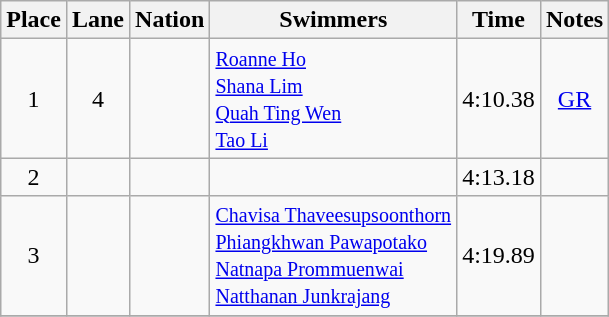<table class="wikitable sortable" style="text-align:center">
<tr>
<th>Place</th>
<th>Lane</th>
<th>Nation</th>
<th>Swimmers</th>
<th>Time</th>
<th>Notes</th>
</tr>
<tr>
<td>1</td>
<td>4</td>
<td align=left></td>
<td align=left><small> <a href='#'>Roanne Ho</a><br><a href='#'>Shana Lim</a><br><a href='#'>Quah Ting Wen</a><br><a href='#'>Tao Li</a> </small></td>
<td>4:10.38</td>
<td><a href='#'>GR</a></td>
</tr>
<tr>
<td>2</td>
<td></td>
<td align=left></td>
<td align=left></td>
<td>4:13.18</td>
<td></td>
</tr>
<tr>
<td>3</td>
<td></td>
<td align=left></td>
<td align=left><small> <a href='#'>Chavisa Thaveesupsoonthorn</a> <br> <a href='#'>Phiangkhwan Pawapotako</a> <br> <a href='#'>Natnapa Prommuenwai</a> <br> <a href='#'>Natthanan Junkrajang</a> </small></td>
<td>4:19.89</td>
<td></td>
</tr>
<tr>
</tr>
</table>
